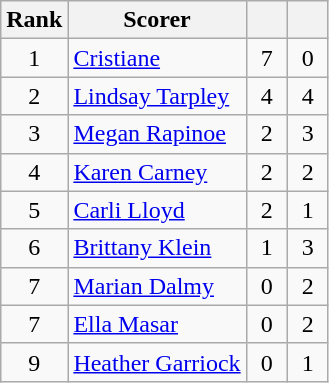<table class="wikitable">
<tr>
<th>Rank</th>
<th>Scorer</th>
<th width=20></th>
<th width=20></th>
</tr>
<tr>
<td align=center>1</td>
<td> <a href='#'>Cristiane</a></td>
<td align=center>7</td>
<td align=center>0</td>
</tr>
<tr>
<td align=center>2</td>
<td> <a href='#'>Lindsay Tarpley</a></td>
<td align=center>4</td>
<td align=center>4</td>
</tr>
<tr>
<td align=center>3</td>
<td> <a href='#'>Megan Rapinoe</a></td>
<td align=center>2</td>
<td align=center>3</td>
</tr>
<tr>
<td align=center>4</td>
<td> <a href='#'>Karen Carney</a></td>
<td align=center>2</td>
<td align=center>2</td>
</tr>
<tr>
<td align=center>5</td>
<td> <a href='#'>Carli Lloyd</a></td>
<td align=center>2</td>
<td align=center>1</td>
</tr>
<tr>
<td align=center>6</td>
<td> <a href='#'>Brittany Klein</a></td>
<td align=center>1</td>
<td align=center>3</td>
</tr>
<tr>
<td align=center>7</td>
<td> <a href='#'>Marian Dalmy</a></td>
<td align=center>0</td>
<td align=center>2</td>
</tr>
<tr>
<td align=center>7</td>
<td> <a href='#'>Ella Masar</a></td>
<td align=center>0</td>
<td align=center>2</td>
</tr>
<tr>
<td align=center>9</td>
<td> <a href='#'>Heather Garriock</a></td>
<td align=center>0</td>
<td align=center>1</td>
</tr>
</table>
